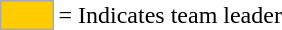<table>
<tr>
<td style="background:#fc0; border:1px solid #aaa; width:2em;"></td>
<td>= Indicates team leader</td>
</tr>
</table>
